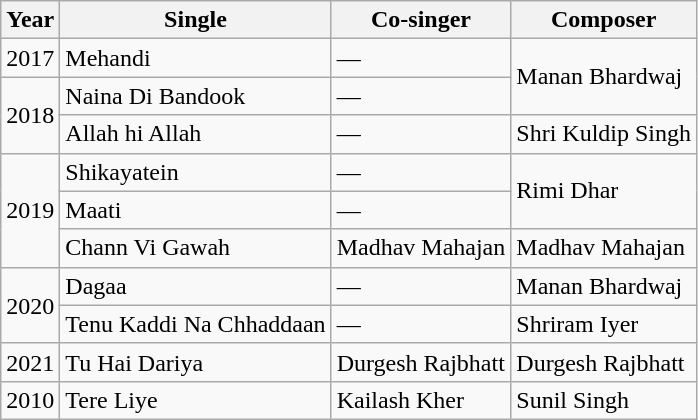<table class="wikitable">
<tr>
<th>Year</th>
<th>Single</th>
<th>Co-singer</th>
<th>Composer</th>
</tr>
<tr>
<td>2017</td>
<td>Mehandi</td>
<td>—</td>
<td rowspan="2">Manan Bhardwaj</td>
</tr>
<tr>
<td rowspan="2">2018</td>
<td>Naina Di Bandook</td>
<td>—</td>
</tr>
<tr>
<td>Allah hi Allah</td>
<td>—</td>
<td>Shri Kuldip Singh</td>
</tr>
<tr>
<td rowspan="3">2019</td>
<td>Shikayatein</td>
<td>—</td>
<td rowspan="2">Rimi Dhar</td>
</tr>
<tr>
<td>Maati</td>
<td>—</td>
</tr>
<tr>
<td>Chann Vi Gawah</td>
<td>Madhav Mahajan</td>
<td>Madhav Mahajan</td>
</tr>
<tr>
<td rowspan="2">2020</td>
<td>Dagaa</td>
<td>—</td>
<td>Manan Bhardwaj</td>
</tr>
<tr>
<td>Tenu Kaddi Na Chhaddaan</td>
<td>—</td>
<td>Shriram Iyer</td>
</tr>
<tr>
<td>2021</td>
<td>Tu Hai Dariya</td>
<td>Durgesh Rajbhatt</td>
<td>Durgesh Rajbhatt</td>
</tr>
<tr>
<td>2010</td>
<td>Tere Liye</td>
<td>Kailash Kher</td>
<td>Sunil Singh</td>
</tr>
</table>
